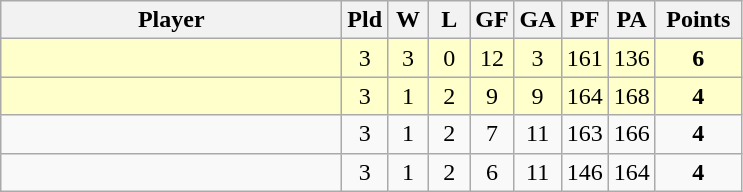<table class=wikitable style="text-align:center">
<tr>
<th width=220>Player</th>
<th width=20>Pld</th>
<th width=20>W</th>
<th width=20>L</th>
<th width=20>GF</th>
<th width=20>GA</th>
<th width=20>PF</th>
<th width=20>PA</th>
<th width=50>Points</th>
</tr>
<tr bgcolor=#ffffcc>
<td align=left></td>
<td>3</td>
<td>3</td>
<td>0</td>
<td>12</td>
<td>3</td>
<td>161</td>
<td>136</td>
<td><strong>6</strong></td>
</tr>
<tr bgcolor=#ffffcc>
<td align=left></td>
<td>3</td>
<td>1</td>
<td>2</td>
<td>9</td>
<td>9</td>
<td>164</td>
<td>168</td>
<td><strong>4</strong></td>
</tr>
<tr>
<td align=left></td>
<td>3</td>
<td>1</td>
<td>2</td>
<td>7</td>
<td>11</td>
<td>163</td>
<td>166</td>
<td><strong>4</strong></td>
</tr>
<tr>
<td align=left></td>
<td>3</td>
<td>1</td>
<td>2</td>
<td>6</td>
<td>11</td>
<td>146</td>
<td>164</td>
<td><strong>4</strong></td>
</tr>
</table>
